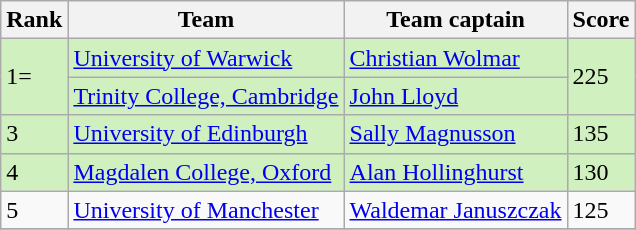<table class="wikitable">
<tr>
<th>Rank</th>
<th>Team</th>
<th>Team captain</th>
<th>Score</th>
</tr>
<tr bgcolor="#D0F0C0">
<td rowspan=2>1=</td>
<td><a href='#'>University of Warwick</a></td>
<td><a href='#'>Christian Wolmar</a></td>
<td rowspan=2>225</td>
</tr>
<tr bgcolor="#D0F0C0">
<td><a href='#'>Trinity College, Cambridge</a></td>
<td><a href='#'>John Lloyd</a></td>
</tr>
<tr bgcolor="#D0F0C0">
<td>3</td>
<td><a href='#'>University of Edinburgh</a></td>
<td><a href='#'>Sally Magnusson</a></td>
<td>135</td>
</tr>
<tr bgcolor="#D0F0C0">
<td>4</td>
<td><a href='#'>Magdalen College, Oxford</a></td>
<td><a href='#'>Alan Hollinghurst</a></td>
<td>130</td>
</tr>
<tr>
<td>5</td>
<td><a href='#'>University of Manchester</a></td>
<td><a href='#'>Waldemar Januszczak</a></td>
<td>125</td>
</tr>
<tr>
</tr>
</table>
